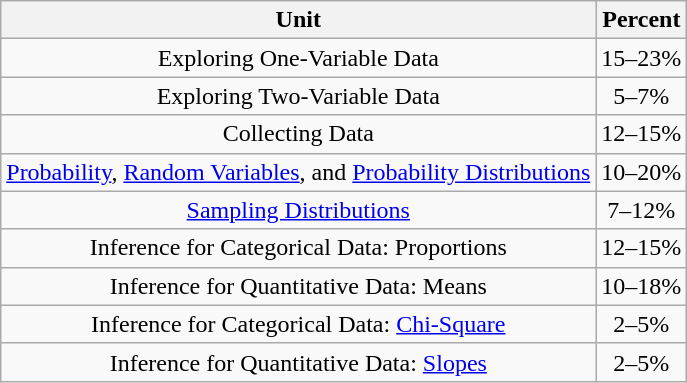<table class="wikitable" style="text-align:center">
<tr>
<th>Unit</th>
<th>Percent</th>
</tr>
<tr>
<td>Exploring One-Variable Data</td>
<td>15–23%</td>
</tr>
<tr>
<td>Exploring Two-Variable Data</td>
<td>5–7%</td>
</tr>
<tr>
<td>Collecting Data</td>
<td>12–15%</td>
</tr>
<tr>
<td><a href='#'>Probability</a>, <a href='#'>Random Variables</a>, and <a href='#'>Probability Distributions</a></td>
<td>10–20%</td>
</tr>
<tr>
<td><a href='#'>Sampling Distributions</a></td>
<td>7–12%</td>
</tr>
<tr>
<td>Inference for Categorical Data: Proportions</td>
<td>12–15%</td>
</tr>
<tr>
<td>Inference for Quantitative Data: Means</td>
<td>10–18%</td>
</tr>
<tr>
<td>Inference for Categorical Data: <a href='#'>Chi-Square</a></td>
<td>2–5%</td>
</tr>
<tr>
<td>Inference for Quantitative Data: <a href='#'>Slopes</a></td>
<td>2–5%</td>
</tr>
</table>
